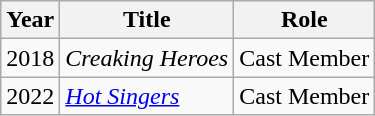<table class="wikitable sortable">
<tr>
<th>Year</th>
<th>Title</th>
<th>Role</th>
</tr>
<tr>
<td>2018</td>
<td><em>Creaking Heroes</em></td>
<td>Cast Member</td>
</tr>
<tr>
<td>2022</td>
<td><em><a href='#'>Hot Singers</a></em></td>
<td>Cast Member</td>
</tr>
</table>
